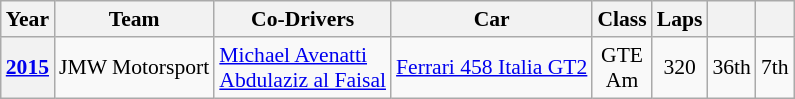<table class="wikitable" style="text-align:center; font-size:90%">
<tr>
<th>Year</th>
<th>Team</th>
<th>Co-Drivers</th>
<th>Car</th>
<th>Class</th>
<th>Laps</th>
<th></th>
<th></th>
</tr>
<tr>
<th><a href='#'>2015</a></th>
<td align="left"> JMW Motorsport</td>
<td align="left"> <a href='#'>Michael Avenatti</a><br> <a href='#'>Abdulaziz al Faisal</a></td>
<td align="left"><a href='#'>Ferrari 458 Italia GT2</a></td>
<td>GTE<br>Am</td>
<td>320</td>
<td>36th</td>
<td>7th</td>
</tr>
</table>
